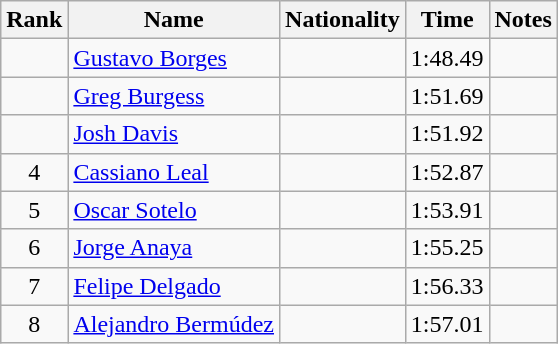<table class="wikitable sortable" style="text-align:center">
<tr>
<th>Rank</th>
<th>Name</th>
<th>Nationality</th>
<th>Time</th>
<th>Notes</th>
</tr>
<tr>
<td></td>
<td align=left><a href='#'>Gustavo Borges</a></td>
<td align=left></td>
<td>1:48.49</td>
<td></td>
</tr>
<tr>
<td></td>
<td align=left><a href='#'>Greg Burgess</a></td>
<td align=left></td>
<td>1:51.69</td>
<td></td>
</tr>
<tr>
<td></td>
<td align=left><a href='#'>Josh Davis</a></td>
<td align=left></td>
<td>1:51.92</td>
<td></td>
</tr>
<tr>
<td>4</td>
<td align=left><a href='#'>Cassiano Leal</a></td>
<td align=left></td>
<td>1:52.87</td>
<td></td>
</tr>
<tr>
<td>5</td>
<td align=left><a href='#'>Oscar Sotelo</a></td>
<td align=left></td>
<td>1:53.91</td>
<td></td>
</tr>
<tr>
<td>6</td>
<td align=left><a href='#'>Jorge Anaya</a></td>
<td align=left></td>
<td>1:55.25</td>
<td></td>
</tr>
<tr>
<td>7</td>
<td align=left><a href='#'>Felipe Delgado</a></td>
<td align=left></td>
<td>1:56.33</td>
<td></td>
</tr>
<tr>
<td>8</td>
<td align=left><a href='#'>Alejandro Bermúdez</a></td>
<td align=left></td>
<td>1:57.01</td>
<td></td>
</tr>
</table>
